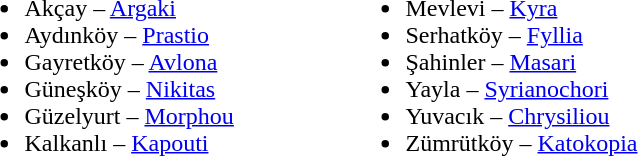<table>
<tr ---->
<td width="250" valign="top"><br><ul><li>Akçay – <a href='#'>Argaki</a></li><li>Aydınköy – <a href='#'>Prastio</a></li><li>Gayretköy – <a href='#'>Avlona</a></li><li>Güneşköy – <a href='#'>Nikitas</a></li><li>Güzelyurt – <a href='#'>Morphou</a></li><li>Kalkanlı – <a href='#'>Kapouti</a></li></ul></td>
<td width="250" valign="top"><br><ul><li>Mevlevi – <a href='#'>Kyra</a></li><li>Serhatköy – <a href='#'>Fyllia</a></li><li>Şahinler – <a href='#'>Masari</a></li><li>Yayla – <a href='#'>Syrianochori</a></li><li>Yuvacık – <a href='#'>Chrysiliou</a></li><li>Zümrütköy – <a href='#'>Katokopia</a></li></ul></td>
</tr>
</table>
